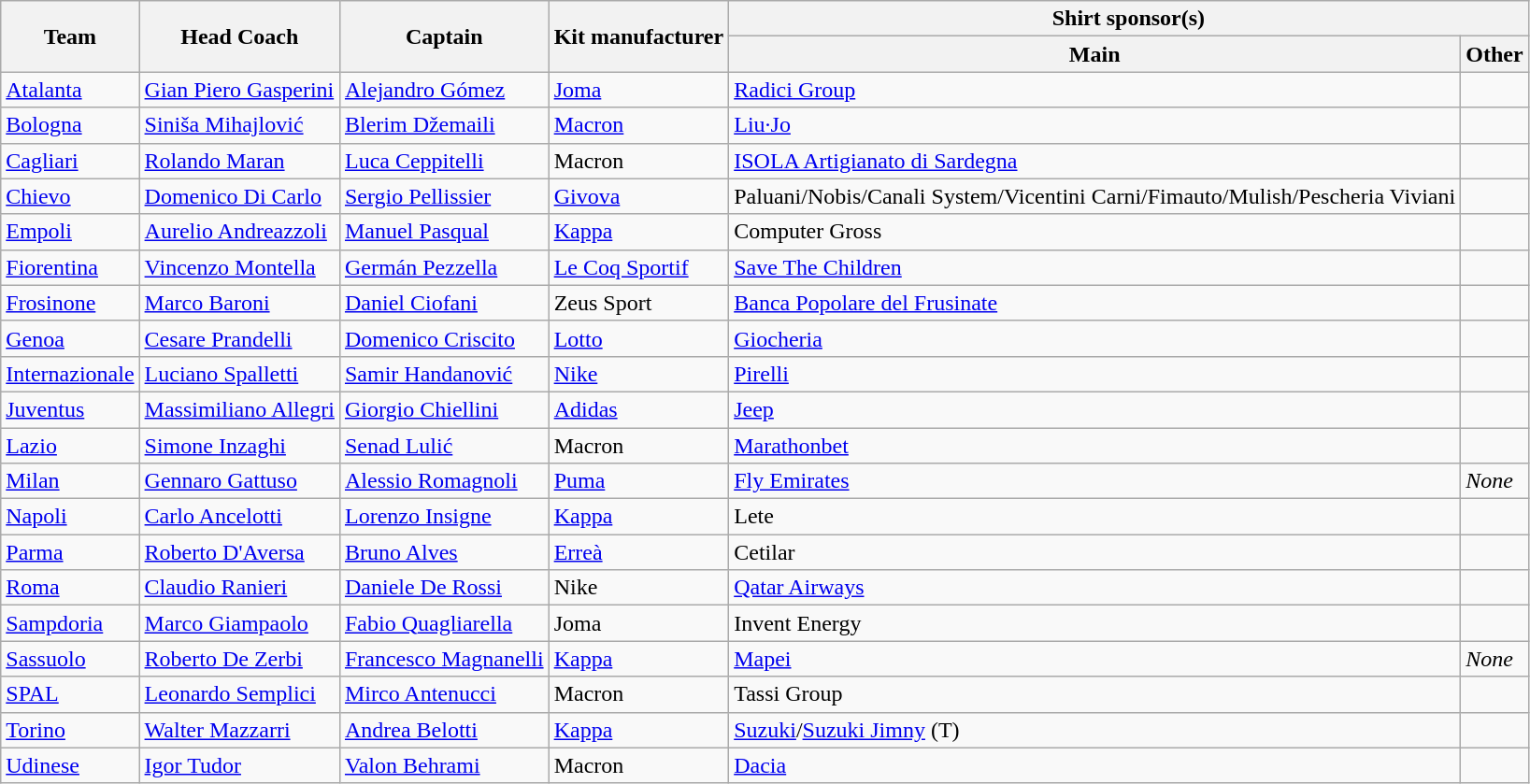<table class="wikitable">
<tr>
<th rowspan="2">Team</th>
<th rowspan="2">Head Coach</th>
<th rowspan="2">Captain</th>
<th rowspan="2">Kit manufacturer</th>
<th colspan="2">Shirt sponsor(s)</th>
</tr>
<tr>
<th>Main</th>
<th>Other</th>
</tr>
<tr>
<td><a href='#'>Atalanta</a></td>
<td> <a href='#'>Gian Piero Gasperini</a></td>
<td> <a href='#'>Alejandro Gómez</a></td>
<td><a href='#'>Joma</a></td>
<td><a href='#'>Radici Group</a></td>
<td></td>
</tr>
<tr>
<td><a href='#'>Bologna</a></td>
<td> <a href='#'>Siniša Mihajlović</a></td>
<td> <a href='#'>Blerim Džemaili</a></td>
<td><a href='#'>Macron</a></td>
<td><a href='#'>Liu·Jo</a></td>
<td></td>
</tr>
<tr>
<td><a href='#'>Cagliari</a></td>
<td> <a href='#'>Rolando Maran</a></td>
<td> <a href='#'>Luca Ceppitelli</a></td>
<td>Macron</td>
<td><a href='#'>ISOLA Artigianato di Sardegna</a></td>
<td></td>
</tr>
<tr>
<td><a href='#'>Chievo</a></td>
<td> <a href='#'>Domenico Di Carlo</a></td>
<td> <a href='#'>Sergio Pellissier</a></td>
<td><a href='#'>Givova</a></td>
<td>Paluani/Nobis/Canali System/Vicentini Carni/Fimauto/Mulish/Pescheria Viviani</td>
<td></td>
</tr>
<tr>
<td><a href='#'>Empoli</a></td>
<td> <a href='#'>Aurelio Andreazzoli</a></td>
<td> <a href='#'>Manuel Pasqual</a></td>
<td><a href='#'>Kappa</a></td>
<td>Computer Gross</td>
<td></td>
</tr>
<tr>
<td><a href='#'>Fiorentina</a></td>
<td> <a href='#'>Vincenzo Montella</a></td>
<td> <a href='#'>Germán Pezzella</a></td>
<td><a href='#'>Le Coq Sportif</a></td>
<td><a href='#'>Save The Children</a></td>
<td></td>
</tr>
<tr>
<td><a href='#'>Frosinone</a></td>
<td> <a href='#'>Marco Baroni</a></td>
<td> <a href='#'>Daniel Ciofani</a></td>
<td>Zeus Sport</td>
<td><a href='#'>Banca Popolare del Frusinate</a></td>
<td></td>
</tr>
<tr>
<td><a href='#'>Genoa</a></td>
<td> <a href='#'>Cesare Prandelli</a></td>
<td> <a href='#'>Domenico Criscito</a></td>
<td><a href='#'>Lotto</a></td>
<td><a href='#'>Giocheria</a></td>
<td></td>
</tr>
<tr>
<td><a href='#'>Internazionale</a></td>
<td> <a href='#'>Luciano Spalletti</a></td>
<td> <a href='#'>Samir Handanović</a></td>
<td><a href='#'>Nike</a></td>
<td><a href='#'>Pirelli</a></td>
<td></td>
</tr>
<tr>
<td><a href='#'>Juventus</a></td>
<td> <a href='#'>Massimiliano Allegri</a></td>
<td> <a href='#'>Giorgio Chiellini</a></td>
<td><a href='#'>Adidas</a></td>
<td><a href='#'>Jeep</a></td>
<td></td>
</tr>
<tr>
<td><a href='#'>Lazio</a></td>
<td> <a href='#'>Simone Inzaghi</a></td>
<td> <a href='#'>Senad Lulić</a></td>
<td>Macron</td>
<td><a href='#'>Marathonbet</a></td>
<td></td>
</tr>
<tr>
<td><a href='#'>Milan</a></td>
<td> <a href='#'>Gennaro Gattuso</a></td>
<td> <a href='#'>Alessio Romagnoli</a></td>
<td><a href='#'>Puma</a></td>
<td><a href='#'>Fly Emirates</a></td>
<td><em>None</em></td>
</tr>
<tr>
<td><a href='#'>Napoli</a></td>
<td> <a href='#'>Carlo Ancelotti</a></td>
<td> <a href='#'>Lorenzo Insigne</a></td>
<td><a href='#'>Kappa</a></td>
<td>Lete</td>
<td></td>
</tr>
<tr>
<td><a href='#'>Parma</a></td>
<td> <a href='#'>Roberto D'Aversa</a></td>
<td> <a href='#'>Bruno Alves</a></td>
<td><a href='#'>Erreà</a></td>
<td>Cetilar</td>
<td></td>
</tr>
<tr>
<td><a href='#'>Roma</a></td>
<td> <a href='#'>Claudio Ranieri</a></td>
<td> <a href='#'>Daniele De Rossi</a></td>
<td>Nike</td>
<td><a href='#'>Qatar Airways</a></td>
<td></td>
</tr>
<tr>
<td><a href='#'>Sampdoria</a></td>
<td> <a href='#'>Marco Giampaolo</a></td>
<td> <a href='#'>Fabio Quagliarella</a></td>
<td>Joma</td>
<td>Invent Energy</td>
<td></td>
</tr>
<tr>
<td><a href='#'>Sassuolo</a></td>
<td> <a href='#'>Roberto De Zerbi</a></td>
<td> <a href='#'>Francesco Magnanelli</a></td>
<td><a href='#'>Kappa</a></td>
<td><a href='#'>Mapei</a></td>
<td><em>None</em></td>
</tr>
<tr>
<td><a href='#'>SPAL</a></td>
<td> <a href='#'>Leonardo Semplici</a></td>
<td> <a href='#'>Mirco Antenucci</a></td>
<td>Macron</td>
<td>Tassi Group</td>
<td></td>
</tr>
<tr>
<td><a href='#'>Torino</a></td>
<td> <a href='#'>Walter Mazzarri</a></td>
<td> <a href='#'>Andrea Belotti</a></td>
<td><a href='#'>Kappa</a></td>
<td><a href='#'>Suzuki</a>/<a href='#'>Suzuki Jimny</a> (T)</td>
<td></td>
</tr>
<tr>
<td><a href='#'>Udinese</a></td>
<td> <a href='#'>Igor Tudor</a></td>
<td> <a href='#'>Valon Behrami</a></td>
<td>Macron</td>
<td><a href='#'>Dacia</a></td>
<td></td>
</tr>
</table>
